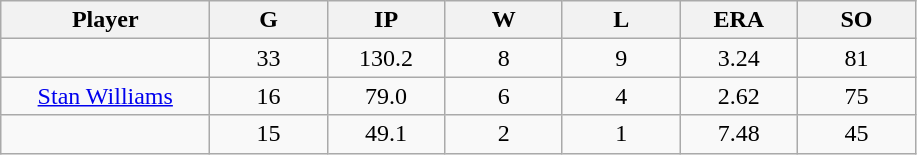<table class="wikitable sortable">
<tr>
<th bgcolor="#DDDDFF" width="16%">Player</th>
<th bgcolor="#DDDDFF" width="9%">G</th>
<th bgcolor="#DDDDFF" width="9%">IP</th>
<th bgcolor="#DDDDFF" width="9%">W</th>
<th bgcolor="#DDDDFF" width="9%">L</th>
<th bgcolor="#DDDDFF" width="9%">ERA</th>
<th bgcolor="#DDDDFF" width="9%">SO</th>
</tr>
<tr align="center">
<td></td>
<td>33</td>
<td>130.2</td>
<td>8</td>
<td>9</td>
<td>3.24</td>
<td>81</td>
</tr>
<tr align="center">
<td><a href='#'>Stan Williams</a></td>
<td>16</td>
<td>79.0</td>
<td>6</td>
<td>4</td>
<td>2.62</td>
<td>75</td>
</tr>
<tr align="center">
<td></td>
<td>15</td>
<td>49.1</td>
<td>2</td>
<td>1</td>
<td>7.48</td>
<td>45</td>
</tr>
</table>
